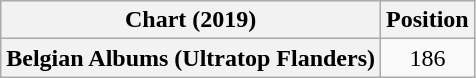<table class="wikitable plainrowheaders" style="text-align:center">
<tr>
<th scope="col">Chart (2019)</th>
<th scope="col">Position</th>
</tr>
<tr>
<th scope="row">Belgian Albums (Ultratop Flanders)</th>
<td>186</td>
</tr>
</table>
